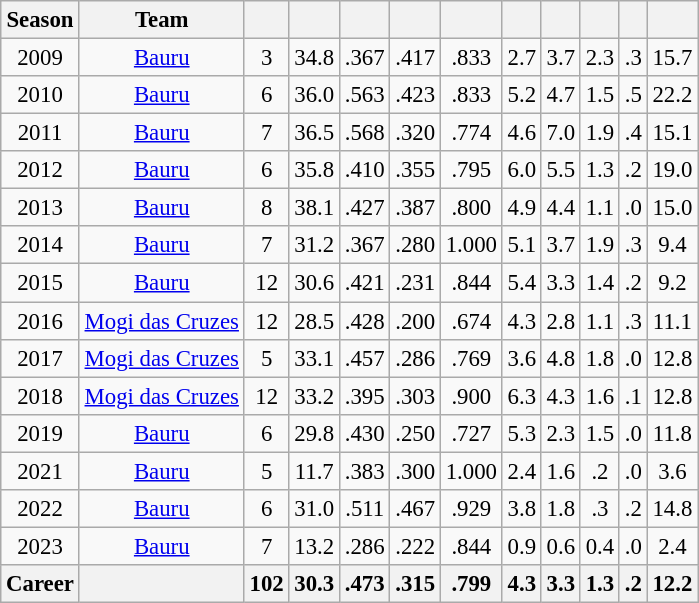<table class="wikitable sortable" style="font-size:95%; text-align:center;">
<tr>
<th>Season</th>
<th>Team</th>
<th></th>
<th></th>
<th></th>
<th></th>
<th></th>
<th></th>
<th></th>
<th></th>
<th></th>
<th></th>
</tr>
<tr>
<td>2009</td>
<td><a href='#'>Bauru</a></td>
<td>3</td>
<td>34.8</td>
<td>.367</td>
<td>.417</td>
<td>.833</td>
<td>2.7</td>
<td>3.7</td>
<td>2.3</td>
<td>.3</td>
<td>15.7</td>
</tr>
<tr>
<td>2010</td>
<td><a href='#'>Bauru</a></td>
<td>6</td>
<td>36.0</td>
<td>.563</td>
<td>.423</td>
<td>.833</td>
<td>5.2</td>
<td>4.7</td>
<td>1.5</td>
<td>.5</td>
<td>22.2</td>
</tr>
<tr>
<td>2011</td>
<td><a href='#'>Bauru</a></td>
<td>7</td>
<td>36.5</td>
<td>.568</td>
<td>.320</td>
<td>.774</td>
<td>4.6</td>
<td>7.0</td>
<td>1.9</td>
<td>.4</td>
<td>15.1</td>
</tr>
<tr>
<td>2012</td>
<td><a href='#'>Bauru</a></td>
<td>6</td>
<td>35.8</td>
<td>.410</td>
<td>.355</td>
<td>.795</td>
<td>6.0</td>
<td>5.5</td>
<td>1.3</td>
<td>.2</td>
<td>19.0</td>
</tr>
<tr>
<td>2013</td>
<td><a href='#'>Bauru</a></td>
<td>8</td>
<td>38.1</td>
<td>.427</td>
<td>.387</td>
<td>.800</td>
<td>4.9</td>
<td>4.4</td>
<td>1.1</td>
<td>.0</td>
<td>15.0</td>
</tr>
<tr>
<td>2014</td>
<td><a href='#'>Bauru</a></td>
<td>7</td>
<td>31.2</td>
<td>.367</td>
<td>.280</td>
<td>1.000</td>
<td>5.1</td>
<td>3.7</td>
<td>1.9</td>
<td>.3</td>
<td>9.4</td>
</tr>
<tr>
<td>2015</td>
<td><a href='#'>Bauru</a></td>
<td>12</td>
<td>30.6</td>
<td>.421</td>
<td>.231</td>
<td>.844</td>
<td>5.4</td>
<td>3.3</td>
<td>1.4</td>
<td>.2</td>
<td>9.2</td>
</tr>
<tr>
<td>2016</td>
<td><a href='#'>Mogi das Cruzes</a></td>
<td>12</td>
<td>28.5</td>
<td>.428</td>
<td>.200</td>
<td>.674</td>
<td>4.3</td>
<td>2.8</td>
<td>1.1</td>
<td>.3</td>
<td>11.1</td>
</tr>
<tr>
<td>2017</td>
<td><a href='#'>Mogi das Cruzes</a></td>
<td>5</td>
<td>33.1</td>
<td>.457</td>
<td>.286</td>
<td>.769</td>
<td>3.6</td>
<td>4.8</td>
<td>1.8</td>
<td>.0</td>
<td>12.8</td>
</tr>
<tr>
<td>2018</td>
<td><a href='#'>Mogi das Cruzes</a></td>
<td>12</td>
<td>33.2</td>
<td>.395</td>
<td>.303</td>
<td>.900</td>
<td>6.3</td>
<td>4.3</td>
<td>1.6</td>
<td>.1</td>
<td>12.8</td>
</tr>
<tr>
<td>2019</td>
<td><a href='#'>Bauru</a></td>
<td>6</td>
<td>29.8</td>
<td>.430</td>
<td>.250</td>
<td>.727</td>
<td>5.3</td>
<td>2.3</td>
<td>1.5</td>
<td>.0</td>
<td>11.8</td>
</tr>
<tr>
<td>2021</td>
<td><a href='#'>Bauru</a></td>
<td>5</td>
<td>11.7</td>
<td>.383</td>
<td>.300</td>
<td>1.000</td>
<td>2.4</td>
<td>1.6</td>
<td>.2</td>
<td>.0</td>
<td>3.6</td>
</tr>
<tr>
<td>2022</td>
<td><a href='#'>Bauru</a></td>
<td>6</td>
<td>31.0</td>
<td>.511</td>
<td>.467</td>
<td>.929</td>
<td>3.8</td>
<td>1.8</td>
<td>.3</td>
<td>.2</td>
<td>14.8</td>
</tr>
<tr>
<td>2023</td>
<td><a href='#'>Bauru</a></td>
<td>7</td>
<td>13.2</td>
<td>.286</td>
<td>.222</td>
<td>.844</td>
<td>0.9</td>
<td>0.6</td>
<td>0.4</td>
<td>.0</td>
<td>2.4</td>
</tr>
<tr>
<th><strong>Career</strong></th>
<th></th>
<th>102</th>
<th>30.3</th>
<th>.473</th>
<th>.315</th>
<th>.799</th>
<th>4.3</th>
<th>3.3</th>
<th>1.3</th>
<th>.2</th>
<th>12.2</th>
</tr>
</table>
